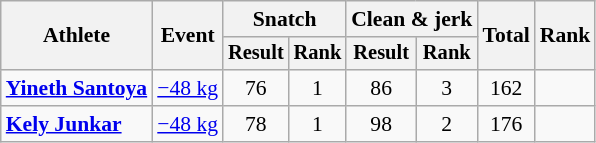<table class="wikitable" style="font-size:90%">
<tr>
<th rowspan="2">Athlete</th>
<th rowspan="2">Event</th>
<th colspan="2">Snatch</th>
<th colspan="2">Clean & jerk</th>
<th rowspan="2">Total</th>
<th rowspan="2">Rank</th>
</tr>
<tr style="font-size:95%">
<th>Result</th>
<th>Rank</th>
<th>Result</th>
<th>Rank</th>
</tr>
<tr align=center>
<td align=left><strong><a href='#'>Yineth Santoya</a></strong></td>
<td align=left><a href='#'>−48 kg</a></td>
<td>76</td>
<td>1</td>
<td>86</td>
<td>3</td>
<td>162</td>
<td></td>
</tr>
<tr align=center>
<td align=left><strong><a href='#'>Kely Junkar</a></strong></td>
<td align=left><a href='#'>−48 kg</a></td>
<td>78</td>
<td>1</td>
<td>98</td>
<td>2</td>
<td>176</td>
<td></td>
</tr>
</table>
